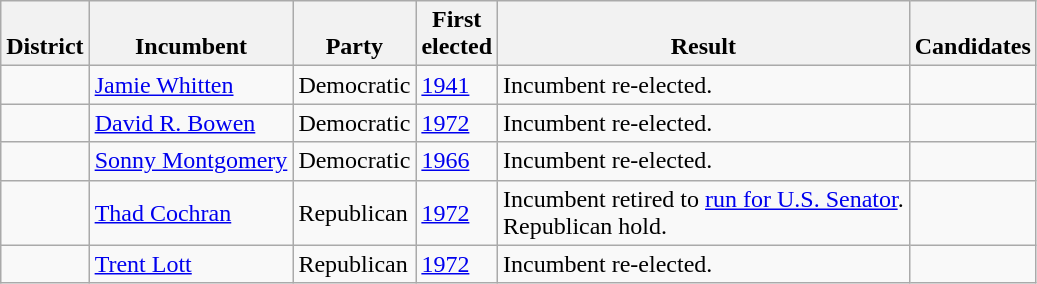<table class=wikitable>
<tr valign=bottom>
<th>District</th>
<th>Incumbent</th>
<th>Party</th>
<th>First<br>elected</th>
<th>Result</th>
<th>Candidates</th>
</tr>
<tr>
<td></td>
<td><a href='#'>Jamie Whitten</a></td>
<td>Democratic</td>
<td><a href='#'>1941</a></td>
<td>Incumbent re-elected.</td>
<td nowrap></td>
</tr>
<tr>
<td></td>
<td><a href='#'>David R. Bowen</a></td>
<td>Democratic</td>
<td><a href='#'>1972</a></td>
<td>Incumbent re-elected.</td>
<td nowrap></td>
</tr>
<tr>
<td></td>
<td><a href='#'>Sonny Montgomery</a></td>
<td>Democratic</td>
<td><a href='#'>1966</a></td>
<td>Incumbent re-elected.</td>
<td nowrap></td>
</tr>
<tr>
<td></td>
<td><a href='#'>Thad Cochran</a></td>
<td>Republican</td>
<td><a href='#'>1972</a></td>
<td>Incumbent retired to <a href='#'>run for U.S. Senator</a>.<br>Republican hold.</td>
<td nowrap></td>
</tr>
<tr>
<td></td>
<td><a href='#'>Trent Lott</a></td>
<td>Republican</td>
<td><a href='#'>1972</a></td>
<td>Incumbent re-elected.</td>
<td nowrap></td>
</tr>
</table>
